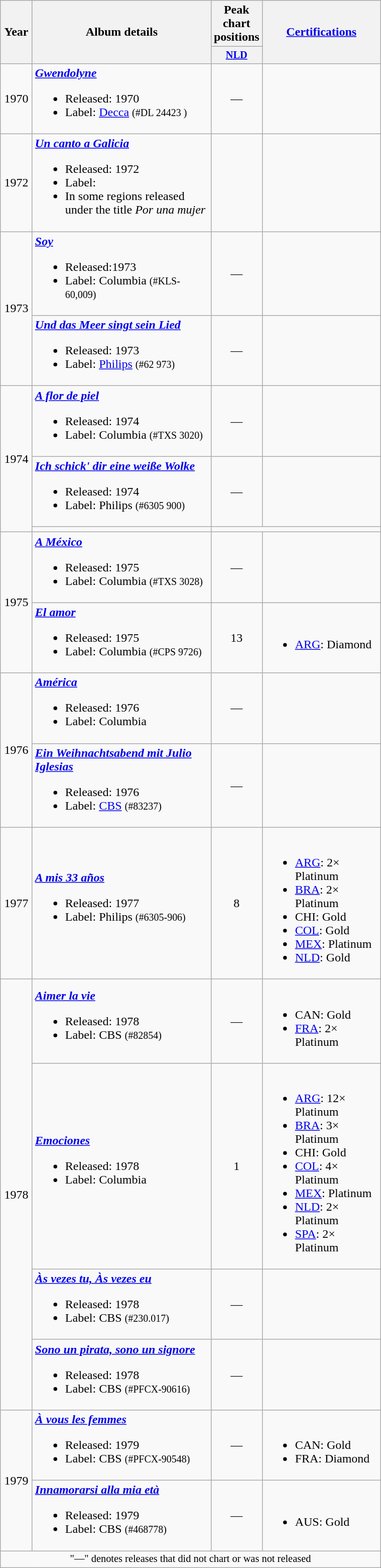<table class="wikitable" style="text-align:center;">
<tr>
<th rowspan="2" style="width:35px;">Year</th>
<th rowspan="2" style="width:230px;">Album details</th>
<th colspan="1">Peak chart positions</th>
<th rowspan="2" style="width:150px;"><a href='#'>Certifications</a></th>
</tr>
<tr>
<th style="width:3em;font-size:85%"><a href='#'>NLD</a><br></th>
</tr>
<tr>
<td>1970</td>
<td align="left"><strong><em><a href='#'>Gwendolyne</a></em></strong><br><ul><li>Released: 1970</li><li>Label: <a href='#'>Decca</a> <small>(#DL 24423 )</small></li></ul></td>
<td>—</td>
<td align=left></td>
</tr>
<tr>
<td>1972</td>
<td align="left"><strong><em><a href='#'>Un canto a Galicia</a></em></strong><br><ul><li>Released: 1972</li><li>Label:</li><li>In some regions released under the title <em>Por una mujer</em></li></ul></td>
<td></td>
<td align=left></td>
</tr>
<tr>
<td rowspan="2">1973</td>
<td align="left"><strong><em><a href='#'>Soy</a></em></strong><br><ul><li>Released:1973</li><li>Label: Columbia <small>(#KLS-60,009)</small></li></ul></td>
<td>—</td>
<td align=left></td>
</tr>
<tr>
<td align="left"><strong><em><a href='#'>Und das Meer singt sein Lied</a></em></strong><br><ul><li>Released: 1973</li><li>Label: <a href='#'>Philips</a> <small>(#62 973)</small></li></ul></td>
<td>—</td>
<td align=left></td>
</tr>
<tr>
<td rowspan="3">1974</td>
<td align="left"><strong><em><a href='#'>A flor de piel</a></em></strong><br><ul><li>Released: 1974</li><li>Label: Columbia <small>(#TXS 3020)</small></li></ul></td>
<td>—</td>
<td align=left></td>
</tr>
<tr>
<td align="left"><strong><em><a href='#'>Ich schick' dir eine weiße Wolke</a></em></strong><br><ul><li>Released: 1974</li><li>Label: Philips <small>(#6305 900)</small></li></ul></td>
<td>—</td>
<td align=left></td>
</tr>
<tr>
<td align=left></td>
</tr>
<tr>
<td rowspan="2">1975</td>
<td align="left"><strong><em><a href='#'>A México</a></em></strong><br><ul><li>Released: 1975</li><li>Label: Columbia <small>(#TXS 3028)</small></li></ul></td>
<td>—</td>
<td align=left></td>
</tr>
<tr>
<td align="left"><strong><em><a href='#'>El amor</a></em></strong><br><ul><li>Released: 1975</li><li>Label: Columbia <small>(#CPS 9726)</small></li></ul></td>
<td>13</td>
<td align=left><br><ul><li><a href='#'>ARG</a>: Diamond</li></ul></td>
</tr>
<tr>
<td rowspan="2">1976</td>
<td align="left"><strong><em><a href='#'>América</a></em></strong><br><ul><li>Released: 1976</li><li>Label: Columbia</li></ul></td>
<td>—</td>
<td align=left></td>
</tr>
<tr>
<td align="left"><strong><em><a href='#'>Ein Weihnachtsabend mit Julio Iglesias</a></em></strong><br><ul><li>Released: 1976</li><li>Label: <a href='#'>CBS</a> <small>(#83237)</small></li></ul></td>
<td>—</td>
<td align=left></td>
</tr>
<tr>
<td>1977</td>
<td align="left"><strong><em><a href='#'>A mis 33 años</a></em></strong><br><ul><li>Released: 1977</li><li>Label: Philips <small>(#6305-906)</small></li></ul></td>
<td>8</td>
<td align=left><br><ul><li><a href='#'>ARG</a>: 2× Platinum</li><li><a href='#'>BRA</a>: 2× Platinum</li><li>CHI: Gold</li><li><a href='#'>COL</a>: Gold</li><li><a href='#'>MEX</a>: Platinum</li><li><a href='#'>NLD</a>: Gold</li></ul></td>
</tr>
<tr>
<td rowspan="4">1978</td>
<td align="left"><strong><em><a href='#'>Aimer la vie</a></em></strong><br><ul><li>Released: 1978</li><li>Label: CBS <small>(#82854)</small></li></ul></td>
<td>—</td>
<td align=left><br><ul><li>CAN: Gold</li><li><a href='#'>FRA</a>: 2× Platinum</li></ul></td>
</tr>
<tr>
<td align="left"><strong><em><a href='#'>Emociones</a></em></strong><br><ul><li>Released: 1978</li><li>Label: Columbia</li></ul></td>
<td>1</td>
<td align=left><br><ul><li><a href='#'>ARG</a>: 12× Platinum</li><li><a href='#'>BRA</a>: 3× Platinum</li><li>CHI: Gold</li><li><a href='#'>COL</a>: 4× Platinum</li><li><a href='#'>MEX</a>: Platinum</li><li><a href='#'>NLD</a>: 2× Platinum</li><li><a href='#'>SPA</a>: 2× Platinum</li></ul></td>
</tr>
<tr>
<td align="left"><strong><em><a href='#'>Às vezes tu, Às vezes eu</a></em></strong><br><ul><li>Released: 1978</li><li>Label: CBS <small>(#230.017)</small></li></ul></td>
<td>—</td>
<td align=left></td>
</tr>
<tr>
<td align="left"><strong><em><a href='#'>Sono un pirata, sono un signore</a></em></strong><br><ul><li>Released: 1978</li><li>Label: CBS <small>(#PFCX-90616)</small></li></ul></td>
<td>—</td>
<td align=left></td>
</tr>
<tr>
<td rowspan="2">1979</td>
<td align="left"><strong><em><a href='#'>À vous les femmes</a></em></strong><br><ul><li>Released: 1979</li><li>Label: CBS <small>(#PFCX-90548)</small></li></ul></td>
<td>—</td>
<td align=left><br><ul><li>CAN: Gold</li><li>FRA: Diamond</li></ul></td>
</tr>
<tr>
<td align="left"><strong><em><a href='#'>Innamorarsi alla mia età</a></em></strong><br><ul><li>Released: 1979</li><li>Label: CBS <small>(#468778)</small></li></ul></td>
<td>—</td>
<td align=left><br><ul><li>AUS: Gold</li></ul></td>
</tr>
<tr>
<td colspan="7" style="text-align:center; font-size:85%;">"—" denotes releases that did not chart or was not released</td>
</tr>
</table>
